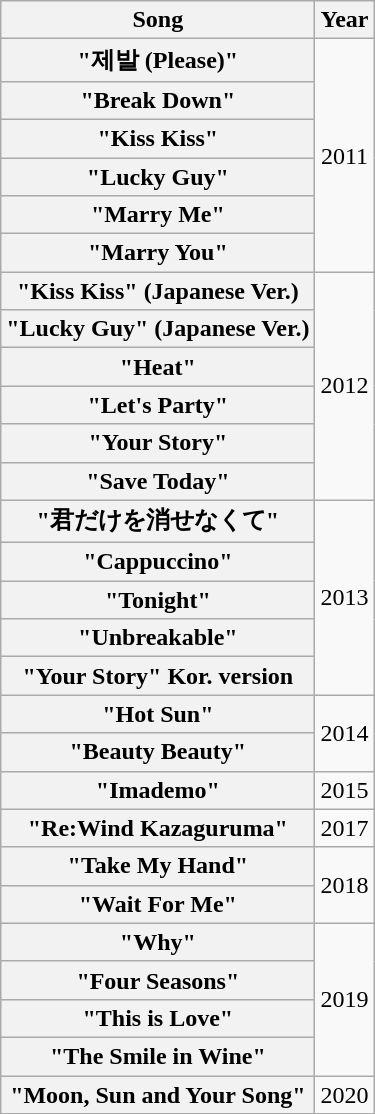<table class="wikitable plainrowheaders" style="text-align:center;">
<tr>
<th>Song</th>
<th>Year</th>
</tr>
<tr>
<th scope="row">"제발 (Please)"</th>
<td rowspan="6">2011</td>
</tr>
<tr>
<th scope=row>"Break Down"</th>
</tr>
<tr>
<th scope=row>"Kiss Kiss"</th>
</tr>
<tr>
<th scope=row>"Lucky Guy"</th>
</tr>
<tr>
<th scope=row>"Marry Me"</th>
</tr>
<tr>
<th scope=row>"Marry You"</th>
</tr>
<tr>
<th scope="row">"Kiss Kiss" (Japanese Ver.)</th>
<td rowspan=6>2012</td>
</tr>
<tr>
<th scope=row>"Lucky Guy" (Japanese Ver.)</th>
</tr>
<tr>
<th scope=row>"Heat"</th>
</tr>
<tr>
<th scope=row>"Let's Party"</th>
</tr>
<tr>
<th scope=row>"Your Story"</th>
</tr>
<tr>
<th scope=row>"Save Today"</th>
</tr>
<tr>
<th scope="row">"君だけを消せなくて"</th>
<td rowspan="5">2013</td>
</tr>
<tr>
<th scope=row>"Cappuccino"</th>
</tr>
<tr>
<th scope=row>"Tonight"</th>
</tr>
<tr>
<th scope=row>"Unbreakable"</th>
</tr>
<tr>
<th scope=row>"Your Story" Kor. version</th>
</tr>
<tr>
<th scope="row">"Hot Sun"</th>
<td rowspan=2>2014</td>
</tr>
<tr>
<th scope=row>"Beauty Beauty"</th>
</tr>
<tr>
<th scope="row">"Imademo"</th>
<td rowspan=1>2015</td>
</tr>
<tr>
<th scope="row">"Re:Wind Kazaguruma"</th>
<td>2017</td>
</tr>
<tr>
<th scope="row">"Take My Hand"</th>
<td rowspan="2">2018</td>
</tr>
<tr>
<th scope=row>"Wait For Me"</th>
</tr>
<tr>
<th scope="row">"Why"</th>
<td rowspan="4">2019</td>
</tr>
<tr>
<th scope=row>"Four Seasons"</th>
</tr>
<tr>
<th scope=row>"This is Love"</th>
</tr>
<tr>
<th scope=row>"The Smile in Wine"</th>
</tr>
<tr>
<th scope="row">"Moon, Sun and Your Song"</th>
<td>2020</td>
</tr>
</table>
